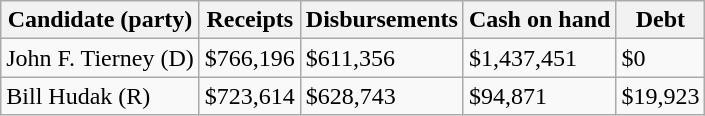<table class="wikitable sortable">
<tr>
<th>Candidate (party)</th>
<th>Receipts</th>
<th>Disbursements</th>
<th>Cash on hand</th>
<th>Debt</th>
</tr>
<tr>
<td>John F. Tierney (D)</td>
<td>$766,196</td>
<td>$611,356</td>
<td>$1,437,451</td>
<td>$0</td>
</tr>
<tr>
<td>Bill Hudak (R)</td>
<td>$723,614</td>
<td>$628,743</td>
<td>$94,871</td>
<td>$19,923</td>
</tr>
</table>
